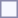<table style="border:1px solid #8888aa; background:#f7f8ff; padding:5px; font-size:95%; margin:0 12px 12px 0;">
</table>
